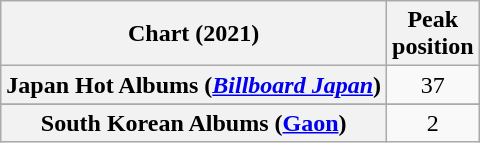<table class="wikitable sortable plainrowheaders" style="text-align:center">
<tr>
<th scope="col">Chart (2021)</th>
<th scope="col">Peak<br>position</th>
</tr>
<tr>
<th scope="row">Japan Hot Albums (<em><a href='#'>Billboard Japan</a></em>)</th>
<td>37</td>
</tr>
<tr>
</tr>
<tr>
<th scope="row">South Korean Albums (<a href='#'>Gaon</a>)</th>
<td>2</td>
</tr>
</table>
